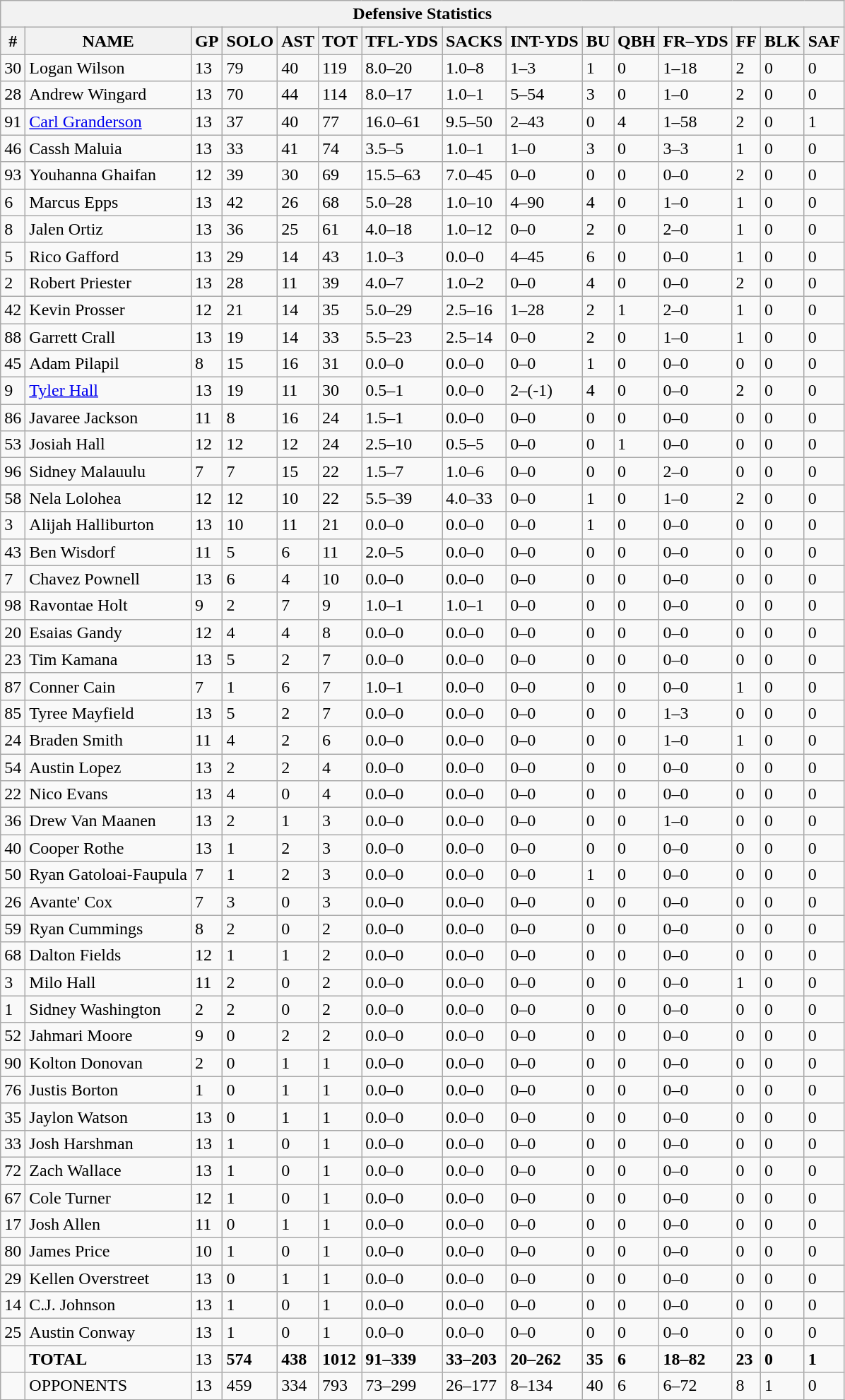<table class="wikitable sortable collapsible collapsed">
<tr>
<th colspan="16">Defensive Statistics</th>
</tr>
<tr>
<th>#</th>
<th>NAME</th>
<th>GP</th>
<th>SOLO</th>
<th>AST</th>
<th>TOT</th>
<th>TFL-YDS</th>
<th>SACKS</th>
<th>INT-YDS</th>
<th>BU</th>
<th>QBH</th>
<th>FR–YDS</th>
<th>FF</th>
<th>BLK</th>
<th>SAF</th>
</tr>
<tr>
<td>30</td>
<td>Logan Wilson</td>
<td>13</td>
<td>79</td>
<td>40</td>
<td>119</td>
<td>8.0–20</td>
<td>1.0–8</td>
<td>1–3</td>
<td>1</td>
<td>0</td>
<td>1–18</td>
<td>2</td>
<td>0</td>
<td>0</td>
</tr>
<tr>
<td>28</td>
<td>Andrew Wingard</td>
<td>13</td>
<td>70</td>
<td>44</td>
<td>114</td>
<td>8.0–17</td>
<td>1.0–1</td>
<td>5–54</td>
<td>3</td>
<td>0</td>
<td>1–0</td>
<td>2</td>
<td>0</td>
<td>0</td>
</tr>
<tr>
<td>91</td>
<td><a href='#'>Carl Granderson</a></td>
<td>13</td>
<td>37</td>
<td>40</td>
<td>77</td>
<td>16.0–61</td>
<td>9.5–50</td>
<td>2–43</td>
<td>0</td>
<td>4</td>
<td>1–58</td>
<td>2</td>
<td>0</td>
<td>1</td>
</tr>
<tr>
<td>46</td>
<td>Cassh Maluia</td>
<td>13</td>
<td>33</td>
<td>41</td>
<td>74</td>
<td>3.5–5</td>
<td>1.0–1</td>
<td>1–0</td>
<td>3</td>
<td>0</td>
<td>3–3</td>
<td>1</td>
<td>0</td>
<td>0</td>
</tr>
<tr>
<td>93</td>
<td>Youhanna Ghaifan</td>
<td>12</td>
<td>39</td>
<td>30</td>
<td>69</td>
<td>15.5–63</td>
<td>7.0–45</td>
<td>0–0</td>
<td>0</td>
<td>0</td>
<td>0–0</td>
<td>2</td>
<td>0</td>
<td>0</td>
</tr>
<tr>
<td>6</td>
<td>Marcus Epps</td>
<td>13</td>
<td>42</td>
<td>26</td>
<td>68</td>
<td>5.0–28</td>
<td>1.0–10</td>
<td>4–90</td>
<td>4</td>
<td>0</td>
<td>1–0</td>
<td>1</td>
<td>0</td>
<td>0</td>
</tr>
<tr>
<td>8</td>
<td>Jalen Ortiz</td>
<td>13</td>
<td>36</td>
<td>25</td>
<td>61</td>
<td>4.0–18</td>
<td>1.0–12</td>
<td>0–0</td>
<td>2</td>
<td>0</td>
<td>2–0</td>
<td>1</td>
<td>0</td>
<td>0</td>
</tr>
<tr>
<td>5</td>
<td>Rico Gafford</td>
<td>13</td>
<td>29</td>
<td>14</td>
<td>43</td>
<td>1.0–3</td>
<td>0.0–0</td>
<td>4–45</td>
<td>6</td>
<td>0</td>
<td>0–0</td>
<td>1</td>
<td>0</td>
<td>0</td>
</tr>
<tr>
<td>2</td>
<td>Robert Priester</td>
<td>13</td>
<td>28</td>
<td>11</td>
<td>39</td>
<td>4.0–7</td>
<td>1.0–2</td>
<td>0–0</td>
<td>4</td>
<td>0</td>
<td>0–0</td>
<td>2</td>
<td>0</td>
<td>0</td>
</tr>
<tr>
<td>42</td>
<td>Kevin Prosser</td>
<td>12</td>
<td>21</td>
<td>14</td>
<td>35</td>
<td>5.0–29</td>
<td>2.5–16</td>
<td>1–28</td>
<td>2</td>
<td>1</td>
<td>2–0</td>
<td>1</td>
<td>0</td>
<td>0</td>
</tr>
<tr>
<td>88</td>
<td>Garrett Crall</td>
<td>13</td>
<td>19</td>
<td>14</td>
<td>33</td>
<td>5.5–23</td>
<td>2.5–14</td>
<td>0–0</td>
<td>2</td>
<td>0</td>
<td>1–0</td>
<td>1</td>
<td>0</td>
<td>0</td>
</tr>
<tr>
<td>45</td>
<td>Adam Pilapil</td>
<td>8</td>
<td>15</td>
<td>16</td>
<td>31</td>
<td>0.0–0</td>
<td>0.0–0</td>
<td>0–0</td>
<td>1</td>
<td>0</td>
<td>0–0</td>
<td>0</td>
<td>0</td>
<td>0</td>
</tr>
<tr>
<td>9</td>
<td><a href='#'>Tyler Hall</a></td>
<td>13</td>
<td>19</td>
<td>11</td>
<td>30</td>
<td>0.5–1</td>
<td>0.0–0</td>
<td>2–(-1)</td>
<td>4</td>
<td>0</td>
<td>0–0</td>
<td>2</td>
<td>0</td>
<td>0</td>
</tr>
<tr>
<td>86</td>
<td>Javaree Jackson</td>
<td>11</td>
<td>8</td>
<td>16</td>
<td>24</td>
<td>1.5–1</td>
<td>0.0–0</td>
<td>0–0</td>
<td>0</td>
<td>0</td>
<td>0–0</td>
<td>0</td>
<td>0</td>
<td>0</td>
</tr>
<tr>
<td>53</td>
<td>Josiah Hall</td>
<td>12</td>
<td>12</td>
<td>12</td>
<td>24</td>
<td>2.5–10</td>
<td>0.5–5</td>
<td>0–0</td>
<td>0</td>
<td>1</td>
<td>0–0</td>
<td>0</td>
<td>0</td>
<td>0</td>
</tr>
<tr>
<td>96</td>
<td>Sidney Malauulu</td>
<td>7</td>
<td>7</td>
<td>15</td>
<td>22</td>
<td>1.5–7</td>
<td>1.0–6</td>
<td>0–0</td>
<td>0</td>
<td>0</td>
<td>2–0</td>
<td>0</td>
<td>0</td>
<td>0</td>
</tr>
<tr>
<td>58</td>
<td>Nela Lolohea</td>
<td>12</td>
<td>12</td>
<td>10</td>
<td>22</td>
<td>5.5–39</td>
<td>4.0–33</td>
<td>0–0</td>
<td>1</td>
<td>0</td>
<td>1–0</td>
<td>2</td>
<td>0</td>
<td>0</td>
</tr>
<tr>
<td>3</td>
<td>Alijah Halliburton</td>
<td>13</td>
<td>10</td>
<td>11</td>
<td>21</td>
<td>0.0–0</td>
<td>0.0–0</td>
<td>0–0</td>
<td>1</td>
<td>0</td>
<td>0–0</td>
<td>0</td>
<td>0</td>
<td>0</td>
</tr>
<tr>
<td>43</td>
<td>Ben Wisdorf</td>
<td>11</td>
<td>5</td>
<td>6</td>
<td>11</td>
<td>2.0–5</td>
<td>0.0–0</td>
<td>0–0</td>
<td>0</td>
<td>0</td>
<td>0–0</td>
<td>0</td>
<td>0</td>
<td>0</td>
</tr>
<tr>
<td>7</td>
<td>Chavez Pownell</td>
<td>13</td>
<td>6</td>
<td>4</td>
<td>10</td>
<td>0.0–0</td>
<td>0.0–0</td>
<td>0–0</td>
<td>0</td>
<td>0</td>
<td>0–0</td>
<td>0</td>
<td>0</td>
<td>0</td>
</tr>
<tr>
<td>98</td>
<td>Ravontae Holt</td>
<td>9</td>
<td>2</td>
<td>7</td>
<td>9</td>
<td>1.0–1</td>
<td>1.0–1</td>
<td>0–0</td>
<td>0</td>
<td>0</td>
<td>0–0</td>
<td>0</td>
<td>0</td>
<td>0</td>
</tr>
<tr>
<td>20</td>
<td>Esaias Gandy</td>
<td>12</td>
<td>4</td>
<td>4</td>
<td>8</td>
<td>0.0–0</td>
<td>0.0–0</td>
<td>0–0</td>
<td>0</td>
<td>0</td>
<td>0–0</td>
<td>0</td>
<td>0</td>
<td>0</td>
</tr>
<tr>
<td>23</td>
<td>Tim Kamana</td>
<td>13</td>
<td>5</td>
<td>2</td>
<td>7</td>
<td>0.0–0</td>
<td>0.0–0</td>
<td>0–0</td>
<td>0</td>
<td>0</td>
<td>0–0</td>
<td>0</td>
<td>0</td>
<td>0</td>
</tr>
<tr>
<td>87</td>
<td>Conner Cain</td>
<td>7</td>
<td>1</td>
<td>6</td>
<td>7</td>
<td>1.0–1</td>
<td>0.0–0</td>
<td>0–0</td>
<td>0</td>
<td>0</td>
<td>0–0</td>
<td>1</td>
<td>0</td>
<td>0</td>
</tr>
<tr>
<td>85</td>
<td>Tyree Mayfield</td>
<td>13</td>
<td>5</td>
<td>2</td>
<td>7</td>
<td>0.0–0</td>
<td>0.0–0</td>
<td>0–0</td>
<td>0</td>
<td>0</td>
<td>1–3</td>
<td>0</td>
<td>0</td>
<td>0</td>
</tr>
<tr>
<td>24</td>
<td>Braden Smith</td>
<td>11</td>
<td>4</td>
<td>2</td>
<td>6</td>
<td>0.0–0</td>
<td>0.0–0</td>
<td>0–0</td>
<td>0</td>
<td>0</td>
<td>1–0</td>
<td>1</td>
<td>0</td>
<td>0</td>
</tr>
<tr>
<td>54</td>
<td>Austin Lopez</td>
<td>13</td>
<td>2</td>
<td>2</td>
<td>4</td>
<td>0.0–0</td>
<td>0.0–0</td>
<td>0–0</td>
<td>0</td>
<td>0</td>
<td>0–0</td>
<td>0</td>
<td>0</td>
<td>0</td>
</tr>
<tr>
<td>22</td>
<td>Nico Evans</td>
<td>13</td>
<td>4</td>
<td>0</td>
<td>4</td>
<td>0.0–0</td>
<td>0.0–0</td>
<td>0–0</td>
<td>0</td>
<td>0</td>
<td>0–0</td>
<td>0</td>
<td>0</td>
<td>0</td>
</tr>
<tr>
<td>36</td>
<td>Drew Van Maanen</td>
<td>13</td>
<td>2</td>
<td>1</td>
<td>3</td>
<td>0.0–0</td>
<td>0.0–0</td>
<td>0–0</td>
<td>0</td>
<td>0</td>
<td>1–0</td>
<td>0</td>
<td>0</td>
<td>0</td>
</tr>
<tr>
<td>40</td>
<td>Cooper Rothe</td>
<td>13</td>
<td>1</td>
<td>2</td>
<td>3</td>
<td>0.0–0</td>
<td>0.0–0</td>
<td>0–0</td>
<td>0</td>
<td>0</td>
<td>0–0</td>
<td>0</td>
<td>0</td>
<td>0</td>
</tr>
<tr>
<td>50</td>
<td>Ryan Gatoloai-Faupula</td>
<td>7</td>
<td>1</td>
<td>2</td>
<td>3</td>
<td>0.0–0</td>
<td>0.0–0</td>
<td>0–0</td>
<td>1</td>
<td>0</td>
<td>0–0</td>
<td>0</td>
<td>0</td>
<td>0</td>
</tr>
<tr>
<td>26</td>
<td>Avante' Cox</td>
<td>7</td>
<td>3</td>
<td>0</td>
<td>3</td>
<td>0.0–0</td>
<td>0.0–0</td>
<td>0–0</td>
<td>0</td>
<td>0</td>
<td>0–0</td>
<td>0</td>
<td>0</td>
<td>0</td>
</tr>
<tr>
<td>59</td>
<td>Ryan Cummings</td>
<td>8</td>
<td>2</td>
<td>0</td>
<td>2</td>
<td>0.0–0</td>
<td>0.0–0</td>
<td>0–0</td>
<td>0</td>
<td>0</td>
<td>0–0</td>
<td>0</td>
<td>0</td>
<td>0</td>
</tr>
<tr>
<td>68</td>
<td>Dalton Fields</td>
<td>12</td>
<td>1</td>
<td>1</td>
<td>2</td>
<td>0.0–0</td>
<td>0.0–0</td>
<td>0–0</td>
<td>0</td>
<td>0</td>
<td>0–0</td>
<td>0</td>
<td>0</td>
<td>0</td>
</tr>
<tr>
<td>3</td>
<td>Milo Hall</td>
<td>11</td>
<td>2</td>
<td>0</td>
<td>2</td>
<td>0.0–0</td>
<td>0.0–0</td>
<td>0–0</td>
<td>0</td>
<td>0</td>
<td>0–0</td>
<td>1</td>
<td>0</td>
<td>0</td>
</tr>
<tr>
<td>1</td>
<td>Sidney Washington</td>
<td>2</td>
<td>2</td>
<td>0</td>
<td>2</td>
<td>0.0–0</td>
<td>0.0–0</td>
<td>0–0</td>
<td>0</td>
<td>0</td>
<td>0–0</td>
<td>0</td>
<td>0</td>
<td>0</td>
</tr>
<tr>
<td>52</td>
<td>Jahmari Moore</td>
<td>9</td>
<td>0</td>
<td>2</td>
<td>2</td>
<td>0.0–0</td>
<td>0.0–0</td>
<td>0–0</td>
<td>0</td>
<td>0</td>
<td>0–0</td>
<td>0</td>
<td>0</td>
<td>0</td>
</tr>
<tr>
<td>90</td>
<td>Kolton Donovan</td>
<td>2</td>
<td>0</td>
<td>1</td>
<td>1</td>
<td>0.0–0</td>
<td>0.0–0</td>
<td>0–0</td>
<td>0</td>
<td>0</td>
<td>0–0</td>
<td>0</td>
<td>0</td>
<td>0</td>
</tr>
<tr>
<td>76</td>
<td>Justis Borton</td>
<td>1</td>
<td>0</td>
<td>1</td>
<td>1</td>
<td>0.0–0</td>
<td>0.0–0</td>
<td>0–0</td>
<td>0</td>
<td>0</td>
<td>0–0</td>
<td>0</td>
<td>0</td>
<td>0</td>
</tr>
<tr>
<td>35</td>
<td>Jaylon Watson</td>
<td>13</td>
<td>0</td>
<td>1</td>
<td>1</td>
<td>0.0–0</td>
<td>0.0–0</td>
<td>0–0</td>
<td>0</td>
<td>0</td>
<td>0–0</td>
<td>0</td>
<td>0</td>
<td>0</td>
</tr>
<tr>
<td>33</td>
<td>Josh Harshman</td>
<td>13</td>
<td>1</td>
<td>0</td>
<td>1</td>
<td>0.0–0</td>
<td>0.0–0</td>
<td>0–0</td>
<td>0</td>
<td>0</td>
<td>0–0</td>
<td>0</td>
<td>0</td>
<td>0</td>
</tr>
<tr>
<td>72</td>
<td>Zach Wallace</td>
<td>13</td>
<td>1</td>
<td>0</td>
<td>1</td>
<td>0.0–0</td>
<td>0.0–0</td>
<td>0–0</td>
<td>0</td>
<td>0</td>
<td>0–0</td>
<td>0</td>
<td>0</td>
<td>0</td>
</tr>
<tr>
<td>67</td>
<td>Cole Turner</td>
<td>12</td>
<td>1</td>
<td>0</td>
<td>1</td>
<td>0.0–0</td>
<td>0.0–0</td>
<td>0–0</td>
<td>0</td>
<td>0</td>
<td>0–0</td>
<td>0</td>
<td>0</td>
<td>0</td>
</tr>
<tr>
<td>17</td>
<td>Josh Allen</td>
<td>11</td>
<td>0</td>
<td>1</td>
<td>1</td>
<td>0.0–0</td>
<td>0.0–0</td>
<td>0–0</td>
<td>0</td>
<td>0</td>
<td>0–0</td>
<td>0</td>
<td>0</td>
<td>0</td>
</tr>
<tr>
<td>80</td>
<td>James Price</td>
<td>10</td>
<td>1</td>
<td>0</td>
<td>1</td>
<td>0.0–0</td>
<td>0.0–0</td>
<td>0–0</td>
<td>0</td>
<td>0</td>
<td>0–0</td>
<td>0</td>
<td>0</td>
<td>0</td>
</tr>
<tr>
<td>29</td>
<td>Kellen Overstreet</td>
<td>13</td>
<td>0</td>
<td>1</td>
<td>1</td>
<td>0.0–0</td>
<td>0.0–0</td>
<td>0–0</td>
<td>0</td>
<td>0</td>
<td>0–0</td>
<td>0</td>
<td>0</td>
<td>0</td>
</tr>
<tr>
<td>14</td>
<td>C.J. Johnson</td>
<td>13</td>
<td>1</td>
<td>0</td>
<td>1</td>
<td>0.0–0</td>
<td>0.0–0</td>
<td>0–0</td>
<td>0</td>
<td>0</td>
<td>0–0</td>
<td>0</td>
<td>0</td>
<td>0</td>
</tr>
<tr>
<td>25</td>
<td>Austin Conway</td>
<td>13</td>
<td>1</td>
<td>0</td>
<td>1</td>
<td>0.0–0</td>
<td>0.0–0</td>
<td>0–0</td>
<td>0</td>
<td>0</td>
<td>0–0</td>
<td>0</td>
<td>0</td>
<td>0</td>
</tr>
<tr>
<td></td>
<td><strong>TOTAL</strong></td>
<td>13</td>
<td><strong>574</strong></td>
<td><strong>438</strong></td>
<td><strong>1012</strong></td>
<td><strong>91–339</strong></td>
<td><strong>33–203</strong></td>
<td><strong>20–262</strong></td>
<td><strong>35</strong></td>
<td><strong>6</strong></td>
<td><strong>18–82</strong></td>
<td><strong>23</strong></td>
<td><strong>0</strong></td>
<td><strong>1</strong></td>
</tr>
<tr>
<td></td>
<td>OPPONENTS</td>
<td>13</td>
<td>459</td>
<td>334</td>
<td>793</td>
<td>73–299</td>
<td>26–177</td>
<td>8–134</td>
<td>40</td>
<td>6</td>
<td>6–72</td>
<td>8</td>
<td>1</td>
<td>0</td>
</tr>
<tr>
</tr>
</table>
